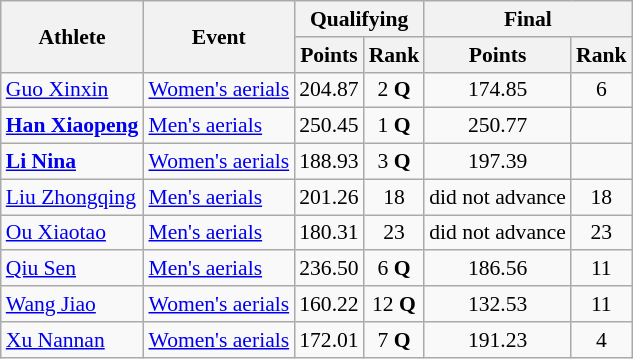<table class="wikitable" style="font-size:90%">
<tr>
<th rowspan="2">Athlete</th>
<th rowspan="2">Event</th>
<th colspan="2">Qualifying</th>
<th colspan="2">Final</th>
</tr>
<tr>
<th>Points</th>
<th>Rank</th>
<th>Points</th>
<th>Rank</th>
</tr>
<tr>
<td><a href='#'>Guo Xinxin</a></td>
<td><a href='#'>Women's aerials</a></td>
<td align="center">204.87</td>
<td align="center">2 <strong>Q</strong></td>
<td align="center">174.85</td>
<td align="center">6</td>
</tr>
<tr>
<td><strong><a href='#'>Han Xiaopeng</a></strong></td>
<td><a href='#'>Men's aerials</a></td>
<td align="center">250.45</td>
<td align="center">1 <strong>Q</strong></td>
<td align="center">250.77</td>
<td align="center"></td>
</tr>
<tr>
<td><strong><a href='#'>Li Nina</a></strong></td>
<td><a href='#'>Women's aerials</a></td>
<td align="center">188.93</td>
<td align="center">3 <strong>Q</strong></td>
<td align="center">197.39</td>
<td align="center"></td>
</tr>
<tr>
<td><a href='#'>Liu Zhongqing</a></td>
<td><a href='#'>Men's aerials</a></td>
<td align="center">201.26</td>
<td align="center">18</td>
<td align="center">did not advance</td>
<td align="center">18</td>
</tr>
<tr>
<td><a href='#'>Ou Xiaotao</a></td>
<td><a href='#'>Men's aerials</a></td>
<td align="center">180.31</td>
<td align="center">23</td>
<td align="center">did not advance</td>
<td align="center">23</td>
</tr>
<tr>
<td><a href='#'>Qiu Sen</a></td>
<td><a href='#'>Men's aerials</a></td>
<td align="center">236.50</td>
<td align="center">6 <strong>Q</strong></td>
<td align="center">186.56</td>
<td align="center">11</td>
</tr>
<tr>
<td><a href='#'>Wang Jiao</a></td>
<td><a href='#'>Women's aerials</a></td>
<td align="center">160.22</td>
<td align="center">12 <strong>Q</strong></td>
<td align="center">132.53</td>
<td align="center">11</td>
</tr>
<tr>
<td><a href='#'>Xu Nannan</a></td>
<td><a href='#'>Women's aerials</a></td>
<td align="center">172.01</td>
<td align="center">7 <strong>Q</strong></td>
<td align="center">191.23</td>
<td align="center">4</td>
</tr>
</table>
